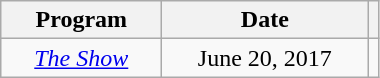<table class="wikitable" style="text-align:center">
<tr>
<th width="100">Program</th>
<th width="130">Date</th>
<th></th>
</tr>
<tr>
<td><em><a href='#'>The Show</a></em></td>
<td>June 20, 2017</td>
<td align="center"></td>
</tr>
</table>
